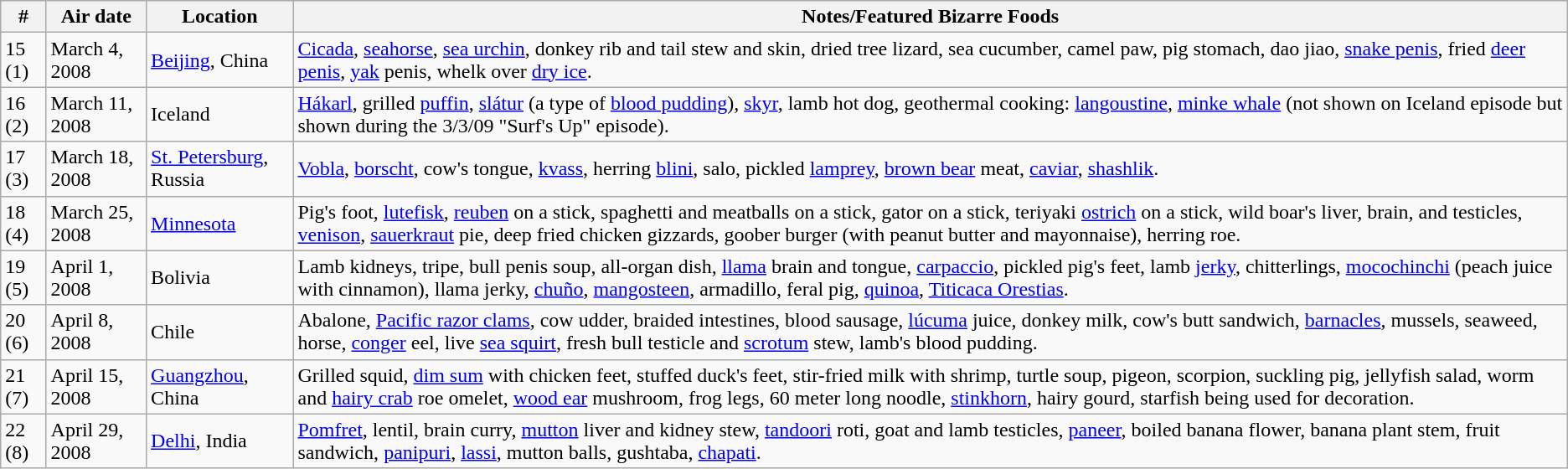<table class="wikitable">
<tr style="background:#EFEFEF">
<th>#</th>
<th>Air date</th>
<th>Location</th>
<th>Notes/Featured Bizarre Foods</th>
</tr>
<tr>
<td>15 (1)</td>
<td>March 4, 2008</td>
<td><a href='#'>Beijing</a>, China</td>
<td><a href='#'>Cicada</a>, <a href='#'>seahorse</a>, <a href='#'>sea urchin</a>, donkey rib and tail stew and skin, dried tree lizard, sea cucumber, camel paw, pig stomach, dao jiao, <a href='#'>snake penis</a>, fried <a href='#'>deer penis</a>, <a href='#'>yak</a> penis, whelk over <a href='#'>dry ice</a>.</td>
</tr>
<tr>
<td>16 (2)</td>
<td>March 11, 2008</td>
<td>Iceland</td>
<td><a href='#'>Hákarl</a>, grilled <a href='#'>puffin</a>, <a href='#'>slátur</a> (a type of <a href='#'>blood pudding</a>), <a href='#'>skyr</a>, lamb hot dog, geothermal cooking: <a href='#'>langoustine</a>, <a href='#'>minke whale</a> (not shown on Iceland episode but shown during the 3/3/09 "Surf's Up" episode).</td>
</tr>
<tr>
<td>17 (3)</td>
<td>March 18, 2008</td>
<td><a href='#'>St. Petersburg</a>, Russia</td>
<td><a href='#'>Vobla</a>, <a href='#'>borscht</a>, cow's tongue, <a href='#'>kvass</a>, herring <a href='#'>blini</a>, salo, pickled <a href='#'>lamprey</a>, <a href='#'>brown bear</a> meat, <a href='#'>caviar</a>, <a href='#'>shashlik</a>.</td>
</tr>
<tr>
<td>18 (4)</td>
<td>March 25, 2008</td>
<td><a href='#'>Minnesota</a></td>
<td>Pig's foot, <a href='#'>lutefisk</a>, <a href='#'>reuben</a> on a stick, spaghetti and meatballs on a stick, gator on a stick, teriyaki <a href='#'>ostrich</a> on a stick, wild boar's liver, brain, and testicles, <a href='#'>venison</a>, <a href='#'>sauerkraut</a> pie, deep fried chicken gizzards, goober burger (with peanut butter and mayonnaise), herring roe.</td>
</tr>
<tr>
<td>19 (5)</td>
<td>April 1, 2008</td>
<td>Bolivia</td>
<td>Lamb kidneys, tripe, bull penis soup, all-organ dish, <a href='#'>llama</a> brain and tongue, <a href='#'>carpaccio</a>, pickled pig's feet, lamb <a href='#'>jerky</a>, chitterlings, <a href='#'>mocochinchi</a> (peach juice with cinnamon), llama jerky, <a href='#'>chuño</a>, <a href='#'>mangosteen</a>, armadillo, feral pig, <a href='#'>quinoa</a>, <a href='#'>Titicaca Orestias</a>.</td>
</tr>
<tr>
<td>20 (6)</td>
<td>April 8, 2008</td>
<td>Chile</td>
<td>Abalone, <a href='#'>Pacific razor clams</a>, cow udder, braided intestines, blood sausage, <a href='#'>lúcuma</a> juice, donkey milk, cow's butt sandwich, <a href='#'>barnacles</a>, mussels, seaweed, horse, <a href='#'>conger</a> eel, live <a href='#'>sea squirt</a>, fresh bull testicle and <a href='#'>scrotum</a> stew, lamb's blood pudding.</td>
</tr>
<tr>
<td>21 (7)</td>
<td>April 15, 2008</td>
<td><a href='#'>Guangzhou</a>, China</td>
<td>Grilled squid, <a href='#'>dim sum</a> with chicken feet, stuffed duck's feet, stir-fried milk with shrimp, turtle soup, pigeon, scorpion, suckling pig, jellyfish salad, worm and <a href='#'>hairy crab</a> roe omelet, <a href='#'>wood ear</a> mushroom, frog legs, 60 meter long noodle, <a href='#'>stinkhorn</a>, hairy gourd, starfish being used for decoration.</td>
</tr>
<tr>
<td>22 (8)</td>
<td>April 29, 2008</td>
<td><a href='#'>Delhi</a>, India</td>
<td><a href='#'>Pomfret</a>, lentil, brain curry, <a href='#'>mutton</a> liver and kidney stew, <a href='#'>tandoori</a> roti, goat and lamb testicles, <a href='#'>paneer</a>, boiled banana flower, banana plant stem, fruit sandwich, <a href='#'>panipuri</a>, <a href='#'>lassi</a>, mutton balls, gushtaba, <a href='#'>chapati</a>.</td>
</tr>
</table>
